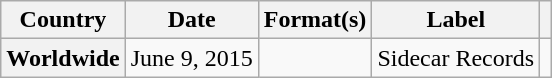<table class="wikitable plainrowheaders">
<tr>
<th scope="col">Country</th>
<th scope="col">Date</th>
<th scope="col">Format(s)</th>
<th scope="col">Label</th>
<th scope="col"></th>
</tr>
<tr>
<th scope="row">Worldwide</th>
<td>June 9, 2015</td>
<td></td>
<td>Sidecar Records</td>
<td></td>
</tr>
</table>
